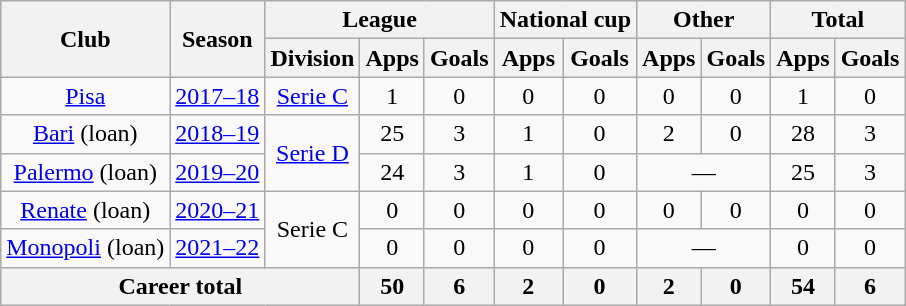<table class="wikitable" style="text-align: center;">
<tr>
<th rowspan="2">Club</th>
<th rowspan="2">Season</th>
<th colspan="3">League</th>
<th colspan="2">National cup</th>
<th colspan="2">Other</th>
<th colspan="2">Total</th>
</tr>
<tr>
<th>Division</th>
<th>Apps</th>
<th>Goals</th>
<th>Apps</th>
<th>Goals</th>
<th>Apps</th>
<th>Goals</th>
<th>Apps</th>
<th>Goals</th>
</tr>
<tr>
<td><a href='#'>Pisa</a></td>
<td><a href='#'>2017–18</a></td>
<td><a href='#'>Serie C</a></td>
<td>1</td>
<td>0</td>
<td>0</td>
<td>0</td>
<td>0</td>
<td>0</td>
<td>1</td>
<td>0</td>
</tr>
<tr>
<td><a href='#'>Bari</a> (loan)</td>
<td><a href='#'>2018–19</a></td>
<td rowspan="2"><a href='#'>Serie D</a></td>
<td>25</td>
<td>3</td>
<td>1</td>
<td>0</td>
<td>2</td>
<td>0</td>
<td>28</td>
<td>3</td>
</tr>
<tr>
<td><a href='#'>Palermo</a> (loan)</td>
<td><a href='#'>2019–20</a></td>
<td>24</td>
<td>3</td>
<td>1</td>
<td>0</td>
<td colspan="2">—</td>
<td>25</td>
<td>3</td>
</tr>
<tr>
<td><a href='#'>Renate</a> (loan)</td>
<td><a href='#'>2020–21</a></td>
<td rowspan="2">Serie C</td>
<td>0</td>
<td>0</td>
<td>0</td>
<td>0</td>
<td>0</td>
<td>0</td>
<td>0</td>
<td>0</td>
</tr>
<tr>
<td><a href='#'>Monopoli</a> (loan)</td>
<td><a href='#'>2021–22</a></td>
<td>0</td>
<td>0</td>
<td>0</td>
<td>0</td>
<td colspan="2">—</td>
<td>0</td>
<td>0</td>
</tr>
<tr>
<th colspan="3">Career total</th>
<th>50</th>
<th>6</th>
<th>2</th>
<th>0</th>
<th>2</th>
<th>0</th>
<th>54</th>
<th>6</th>
</tr>
</table>
